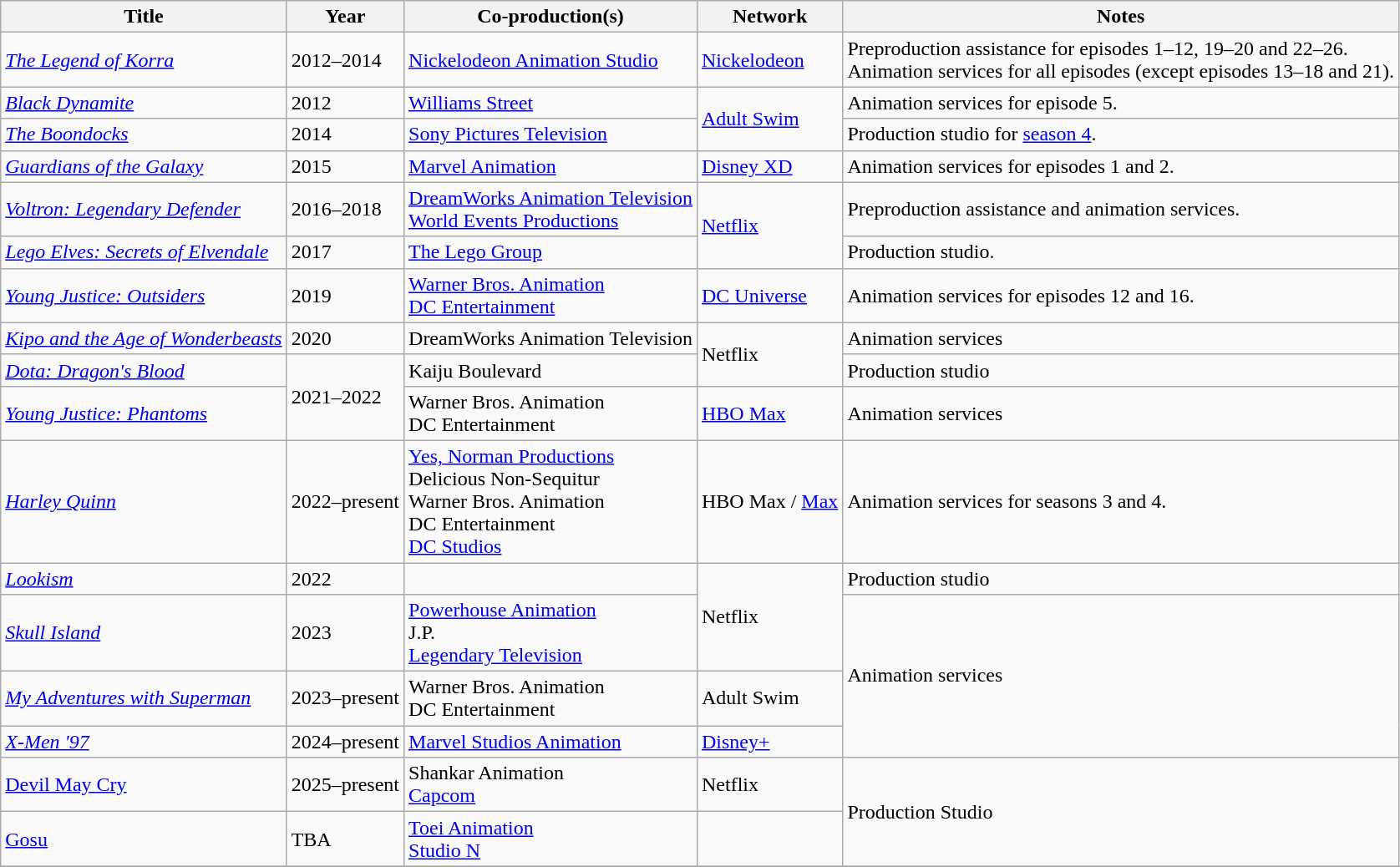<table class="wikitable">
<tr>
<th>Title</th>
<th>Year</th>
<th>Co-production(s)</th>
<th>Network</th>
<th>Notes</th>
</tr>
<tr>
<td><em><a href='#'>The Legend of Korra</a></em></td>
<td>2012–2014</td>
<td><a href='#'>Nickelodeon Animation Studio</a></td>
<td><a href='#'>Nickelodeon</a></td>
<td>Preproduction assistance for episodes 1–12, 19–20 and 22–26.<br>Animation services for all episodes (except episodes 13–18 and 21).</td>
</tr>
<tr>
<td><em><a href='#'>Black Dynamite</a></em></td>
<td>2012</td>
<td><a href='#'>Williams Street</a></td>
<td rowspan=2><a href='#'>Adult Swim</a></td>
<td>Animation services for episode 5.</td>
</tr>
<tr>
<td><em><a href='#'>The Boondocks</a></em></td>
<td>2014</td>
<td><a href='#'>Sony Pictures Television</a></td>
<td>Production studio for <a href='#'>season 4</a>.</td>
</tr>
<tr>
<td><em><a href='#'>Guardians of the Galaxy</a></em></td>
<td>2015</td>
<td><a href='#'>Marvel Animation</a></td>
<td><a href='#'>Disney XD</a></td>
<td>Animation services for episodes 1 and 2.</td>
</tr>
<tr>
<td><em><a href='#'>Voltron: Legendary Defender</a></em></td>
<td>2016–2018</td>
<td><a href='#'>DreamWorks Animation Television</a><br><a href='#'>World Events Productions</a></td>
<td rowspan=2><a href='#'>Netflix</a></td>
<td>Preproduction assistance and animation services.</td>
</tr>
<tr>
<td><em><a href='#'>Lego Elves: Secrets of Elvendale</a></em></td>
<td>2017</td>
<td><a href='#'>The Lego Group</a></td>
<td>Production studio.</td>
</tr>
<tr>
<td><em><a href='#'>Young Justice: Outsiders</a></em></td>
<td>2019</td>
<td><a href='#'>Warner Bros. Animation</a><br><a href='#'>DC Entertainment</a></td>
<td><a href='#'>DC Universe</a></td>
<td>Animation services for episodes 12 and 16.</td>
</tr>
<tr>
<td><em><a href='#'>Kipo and the Age of Wonderbeasts</a></em></td>
<td>2020</td>
<td>DreamWorks Animation Television</td>
<td rowspan=2>Netflix</td>
<td>Animation services</td>
</tr>
<tr>
<td><em><a href='#'>Dota: Dragon's Blood</a></em></td>
<td rowspan=2>2021–2022</td>
<td>Kaiju Boulevard</td>
<td>Production studio</td>
</tr>
<tr>
<td><em><a href='#'>Young Justice: Phantoms</a></em></td>
<td>Warner Bros. Animation<br>DC Entertainment</td>
<td><a href='#'>HBO Max</a></td>
<td>Animation services</td>
</tr>
<tr>
<td><em><a href='#'>Harley Quinn</a></em></td>
<td>2022–present</td>
<td><a href='#'>Yes, Norman Productions</a><br>Delicious Non-Sequitur<br>Warner Bros. Animation<br>DC Entertainment<br><a href='#'>DC Studios</a></td>
<td>HBO Max / <a href='#'>Max</a></td>
<td>Animation services for seasons 3 and 4.</td>
</tr>
<tr>
<td><em><a href='#'>Lookism</a></em></td>
<td>2022</td>
<td></td>
<td rowspan="2">Netflix</td>
<td>Production studio</td>
</tr>
<tr>
<td><em><a href='#'>Skull Island</a></em></td>
<td>2023</td>
<td><a href='#'>Powerhouse Animation</a><br>J.P.<br><a href='#'>Legendary Television</a></td>
<td rowspan="3">Animation services</td>
</tr>
<tr>
<td><em><a href='#'>My Adventures with Superman</a></em></td>
<td>2023–present</td>
<td>Warner Bros. Animation<br>DC Entertainment</td>
<td>Adult Swim</td>
</tr>
<tr>
<td><em><a href='#'>X-Men '97</a></td>
<td>2024–present</td>
<td><a href='#'>Marvel Studios Animation</a></td>
<td><a href='#'>Disney+</a></td>
</tr>
<tr>
<td></em><a href='#'>Devil May Cry</a><em></td>
<td>2025–present</td>
<td>Shankar Animation<br><a href='#'>Capcom</a></td>
<td>Netflix</td>
<td rowspan="2">Production Studio</td>
</tr>
<tr>
<td><a href='#'></em>Gosu<em></a></td>
<td>TBA</td>
<td><a href='#'>Toei Animation</a><br><a href='#'>Studio N</a></td>
<td></td>
</tr>
<tr>
</tr>
</table>
